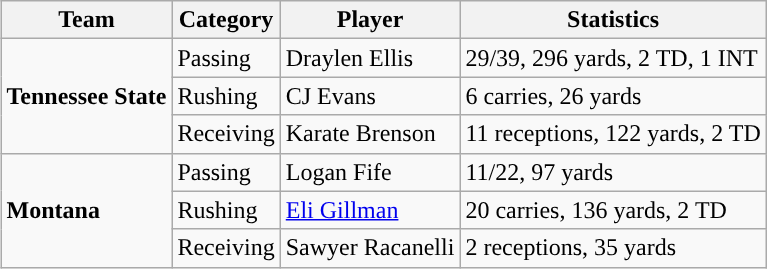<table class="wikitable" style="float: right;">
<tr>
<th>Team</th>
<th>Category</th>
<th>Player</th>
<th>Statistics</th>
</tr>
<tr>
<td rowspan=3><strong>Tennessee State</strong></td>
<td>Passing</td>
<td>Draylen Ellis</td>
<td>29/39, 296 yards, 2 TD, 1 INT</td>
</tr>
<tr>
<td>Rushing</td>
<td>CJ Evans</td>
<td>6 carries, 26 yards</td>
</tr>
<tr>
<td>Receiving</td>
<td>Karate Brenson</td>
<td>11 receptions, 122 yards, 2 TD</td>
</tr>
<tr>
<td rowspan=3><strong>Montana</strong></td>
<td>Passing</td>
<td>Logan Fife</td>
<td>11/22, 97 yards</td>
</tr>
<tr>
<td>Rushing</td>
<td><a href='#'>Eli Gillman</a></td>
<td>20 carries, 136 yards, 2 TD</td>
</tr>
<tr>
<td>Receiving</td>
<td>Sawyer Racanelli</td>
<td>2 receptions, 35 yards</td>
</tr>
</table>
